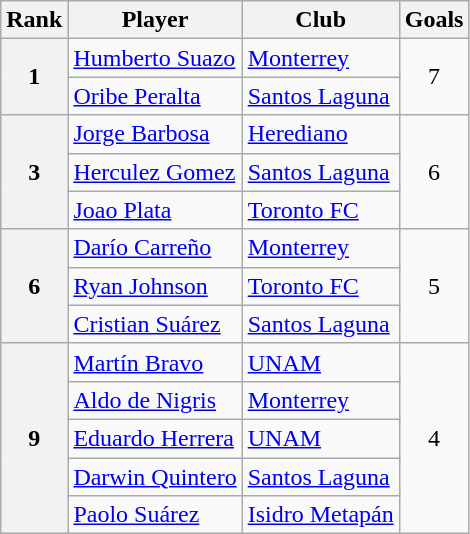<table class="wikitable">
<tr>
<th>Rank</th>
<th>Player</th>
<th>Club</th>
<th>Goals</th>
</tr>
<tr>
<th align=center rowspan=2>1</th>
<td> <a href='#'>Humberto Suazo</a></td>
<td> <a href='#'>Monterrey</a></td>
<td align=center rowspan=2>7</td>
</tr>
<tr>
<td> <a href='#'>Oribe Peralta</a></td>
<td> <a href='#'>Santos Laguna</a></td>
</tr>
<tr>
<th align=center rowspan=3>3</th>
<td> <a href='#'>Jorge Barbosa</a></td>
<td> <a href='#'>Herediano</a></td>
<td align=center rowspan=3>6</td>
</tr>
<tr>
<td> <a href='#'>Herculez Gomez</a></td>
<td> <a href='#'>Santos Laguna</a></td>
</tr>
<tr>
<td> <a href='#'>Joao Plata</a></td>
<td> <a href='#'>Toronto FC</a></td>
</tr>
<tr>
<th align=center rowspan=3>6</th>
<td> <a href='#'>Darío Carreño</a></td>
<td> <a href='#'>Monterrey</a></td>
<td align=center rowspan=3>5</td>
</tr>
<tr>
<td> <a href='#'>Ryan Johnson</a></td>
<td> <a href='#'>Toronto FC</a></td>
</tr>
<tr>
<td> <a href='#'>Cristian Suárez</a></td>
<td> <a href='#'>Santos Laguna</a></td>
</tr>
<tr>
<th align=center rowspan=5>9</th>
<td> <a href='#'>Martín Bravo</a></td>
<td> <a href='#'>UNAM</a></td>
<td align=center rowspan=5>4</td>
</tr>
<tr>
<td> <a href='#'>Aldo de Nigris</a></td>
<td> <a href='#'>Monterrey</a></td>
</tr>
<tr>
<td> <a href='#'>Eduardo Herrera</a></td>
<td> <a href='#'>UNAM</a></td>
</tr>
<tr>
<td> <a href='#'>Darwin Quintero</a></td>
<td> <a href='#'>Santos Laguna</a></td>
</tr>
<tr>
<td> <a href='#'>Paolo Suárez</a></td>
<td> <a href='#'>Isidro Metapán</a></td>
</tr>
</table>
